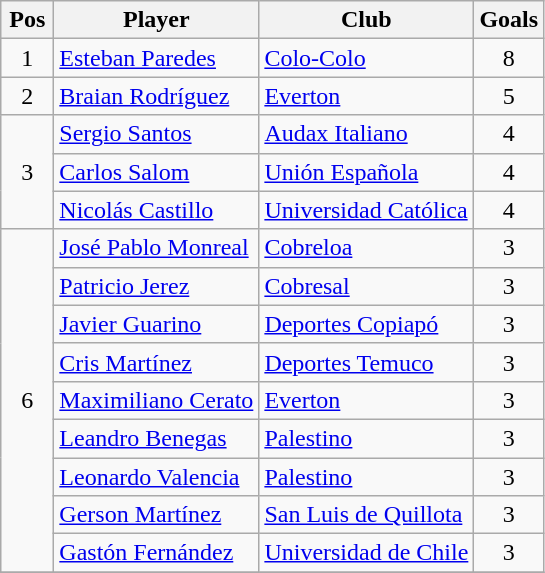<table class="wikitable">
<tr>
<th width=28>Pos</th>
<th>Player</th>
<th>Club</th>
<th>Goals</th>
</tr>
<tr>
<td align=center rowspan=1>1</td>
<td> <a href='#'>Esteban Paredes</a></td>
<td><a href='#'>Colo-Colo</a></td>
<td align=center>8</td>
</tr>
<tr>
<td align=center rowspan=1>2</td>
<td> <a href='#'>Braian Rodríguez</a></td>
<td><a href='#'>Everton</a></td>
<td align=center>5</td>
</tr>
<tr>
<td align=center rowspan=3>3</td>
<td> <a href='#'>Sergio Santos</a></td>
<td><a href='#'>Audax Italiano</a></td>
<td align=center>4</td>
</tr>
<tr>
<td> <a href='#'>Carlos Salom</a></td>
<td><a href='#'>Unión Española</a></td>
<td align=center>4</td>
</tr>
<tr>
<td> <a href='#'>Nicolás Castillo</a></td>
<td><a href='#'>Universidad Católica</a></td>
<td align=center>4</td>
</tr>
<tr>
<td align=center rowspan=9>6</td>
<td> <a href='#'>José Pablo Monreal</a></td>
<td><a href='#'>Cobreloa</a></td>
<td align=center>3</td>
</tr>
<tr>
<td> <a href='#'>Patricio Jerez</a></td>
<td><a href='#'>Cobresal</a></td>
<td align=center>3</td>
</tr>
<tr>
<td> <a href='#'>Javier Guarino</a></td>
<td><a href='#'>Deportes Copiapó</a></td>
<td align=center>3</td>
</tr>
<tr>
<td> <a href='#'>Cris Martínez</a></td>
<td><a href='#'>Deportes Temuco</a></td>
<td align=center>3</td>
</tr>
<tr>
<td> <a href='#'>Maximiliano Cerato</a></td>
<td><a href='#'>Everton</a></td>
<td align=center>3</td>
</tr>
<tr>
<td> <a href='#'>Leandro Benegas</a></td>
<td><a href='#'>Palestino</a></td>
<td align=center>3</td>
</tr>
<tr>
<td> <a href='#'>Leonardo Valencia</a></td>
<td><a href='#'>Palestino</a></td>
<td align=center>3</td>
</tr>
<tr>
<td> <a href='#'>Gerson Martínez</a></td>
<td><a href='#'>San Luis de Quillota</a></td>
<td align=center>3</td>
</tr>
<tr>
<td> <a href='#'>Gastón Fernández</a></td>
<td><a href='#'>Universidad de Chile</a></td>
<td align=center>3</td>
</tr>
<tr>
</tr>
</table>
